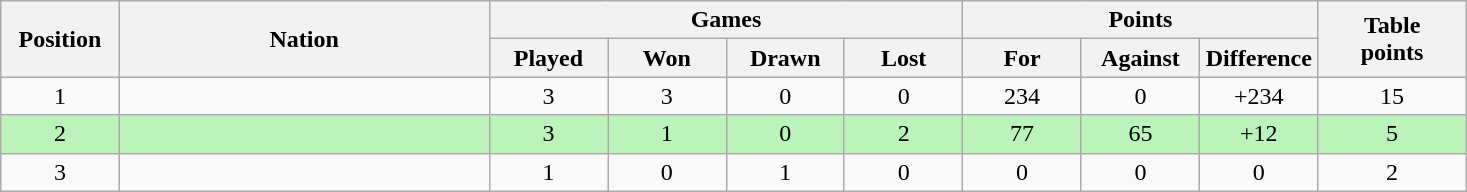<table class="wikitable" style="text-align: center;">
<tr>
<th rowspan=2 width="8%">Position</th>
<th rowspan=2 width="25%">Nation</th>
<th colspan=4 width="32%">Games</th>
<th colspan=3 width="24%">Points</th>
<th rowspan=2 width="10%">Table<br>points</th>
</tr>
<tr>
<th width="8%">Played</th>
<th width="8%">Won</th>
<th width="8%">Drawn</th>
<th width="8%">Lost</th>
<th width="8%">For</th>
<th width="8%">Against</th>
<th width="8%">Difference</th>
</tr>
<tr>
<td>1</td>
<td align=left></td>
<td>3</td>
<td>3</td>
<td>0</td>
<td>0</td>
<td>234</td>
<td>0</td>
<td>+234</td>
<td>15</td>
</tr>
<tr style=background:#bbf3bb>
<td>2</td>
<td align=left></td>
<td>3</td>
<td>1</td>
<td>0</td>
<td>2</td>
<td>77</td>
<td>65</td>
<td>+12</td>
<td>5</td>
</tr>
<tr>
<td>3</td>
<td align=left></td>
<td>1</td>
<td>0</td>
<td>1</td>
<td>0</td>
<td>0</td>
<td>0</td>
<td>0</td>
<td>2</td>
</tr>
</table>
